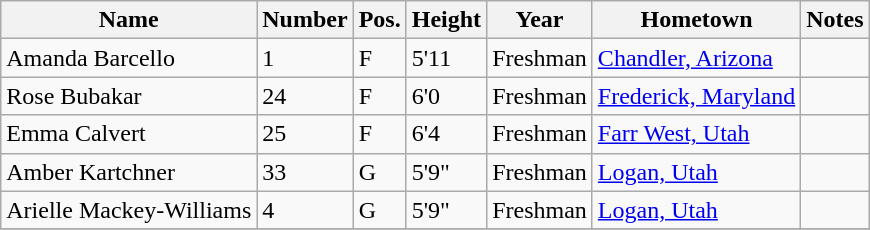<table class="wikitable sortable" border="1">
<tr>
<th>Name</th>
<th>Number</th>
<th>Pos.</th>
<th>Height</th>
<th>Year</th>
<th>Hometown</th>
<th class="unsortable">Notes</th>
</tr>
<tr>
<td>Amanda Barcello</td>
<td>1</td>
<td>F</td>
<td>5'11</td>
<td>Freshman</td>
<td><a href='#'>Chandler, Arizona</a></td>
<td></td>
</tr>
<tr>
<td>Rose Bubakar</td>
<td>24</td>
<td>F</td>
<td>6'0</td>
<td>Freshman</td>
<td><a href='#'>Frederick, Maryland</a></td>
<td></td>
</tr>
<tr>
<td>Emma Calvert</td>
<td>25</td>
<td>F</td>
<td>6'4</td>
<td>Freshman</td>
<td><a href='#'>Farr West, Utah</a></td>
<td></td>
</tr>
<tr>
<td>Amber Kartchner</td>
<td>33</td>
<td>G</td>
<td>5'9"</td>
<td>Freshman</td>
<td><a href='#'>Logan, Utah</a></td>
<td></td>
</tr>
<tr>
<td>Arielle Mackey-Williams</td>
<td>4</td>
<td>G</td>
<td>5'9"</td>
<td>Freshman</td>
<td><a href='#'>Logan, Utah</a></td>
<td></td>
</tr>
<tr>
</tr>
</table>
